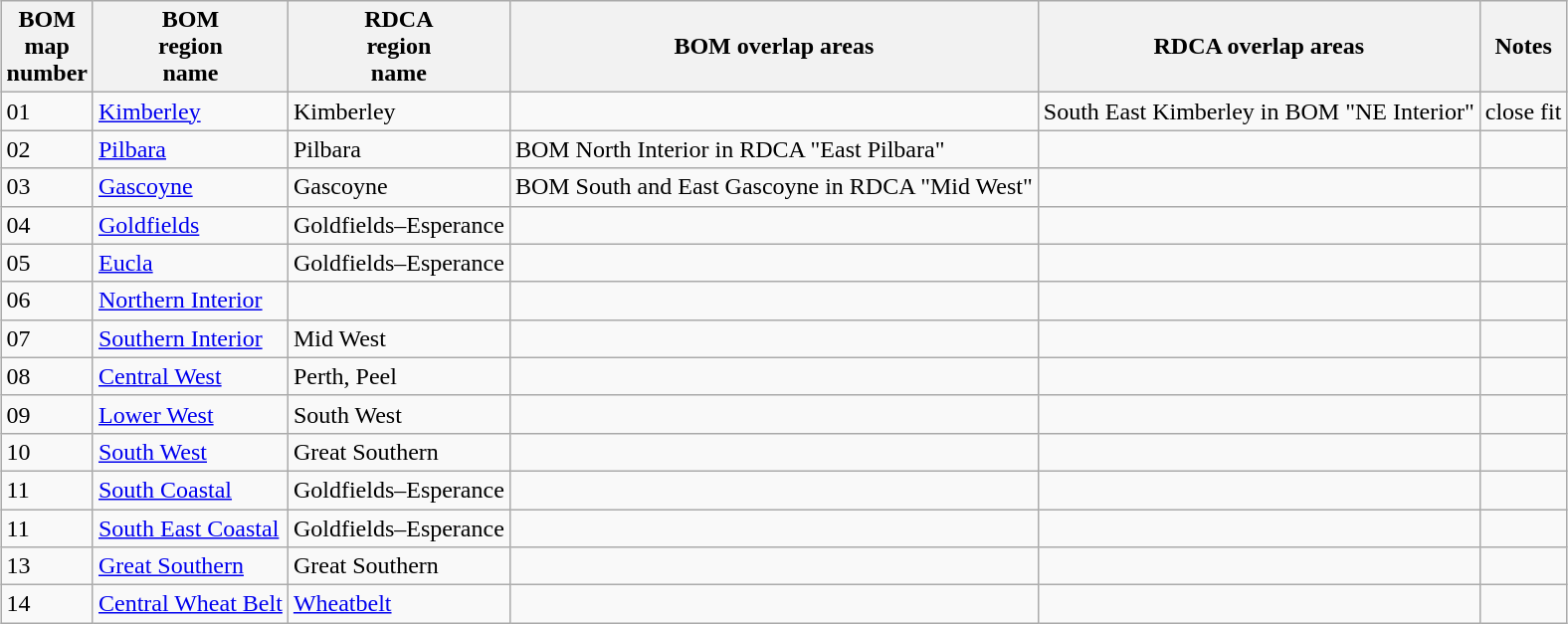<table class="wikitable sortable" style="margin:1em auto;">
<tr>
<th>BOM<br>map<br>number</th>
<th>BOM<br>region<br>name</th>
<th>RDCA<br>region<br>name</th>
<th>BOM overlap areas</th>
<th>RDCA overlap areas</th>
<th>Notes</th>
</tr>
<tr>
<td>01</td>
<td><a href='#'>Kimberley</a></td>
<td>Kimberley</td>
<td></td>
<td>South East Kimberley in BOM "NE Interior"</td>
<td>close fit</td>
</tr>
<tr>
<td>02</td>
<td><a href='#'>Pilbara</a></td>
<td>Pilbara</td>
<td>BOM North Interior in RDCA "East Pilbara"</td>
<td></td>
<td></td>
</tr>
<tr>
<td>03</td>
<td><a href='#'>Gascoyne</a></td>
<td>Gascoyne</td>
<td>BOM South and East Gascoyne in RDCA "Mid West"</td>
<td></td>
<td></td>
</tr>
<tr>
<td>04</td>
<td><a href='#'>Goldfields</a></td>
<td>Goldfields–Esperance</td>
<td></td>
<td></td>
<td></td>
</tr>
<tr>
<td>05</td>
<td><a href='#'>Eucla</a></td>
<td>Goldfields–Esperance</td>
<td></td>
<td></td>
<td></td>
</tr>
<tr>
<td>06</td>
<td><a href='#'>Northern Interior</a></td>
<td></td>
<td></td>
<td></td>
<td></td>
</tr>
<tr>
<td>07</td>
<td><a href='#'>Southern Interior</a></td>
<td>Mid West</td>
<td></td>
<td></td>
<td></td>
</tr>
<tr>
<td>08</td>
<td><a href='#'>Central West</a></td>
<td>Perth, Peel</td>
<td></td>
<td></td>
<td></td>
</tr>
<tr>
<td>09</td>
<td><a href='#'>Lower West</a></td>
<td>South West</td>
<td></td>
<td></td>
<td></td>
</tr>
<tr>
<td>10</td>
<td><a href='#'>South West</a></td>
<td>Great Southern</td>
<td></td>
<td></td>
<td></td>
</tr>
<tr>
<td>11</td>
<td><a href='#'>South Coastal</a></td>
<td>Goldfields–Esperance</td>
<td></td>
<td></td>
<td></td>
</tr>
<tr>
<td>11</td>
<td><a href='#'>South East Coastal</a></td>
<td>Goldfields–Esperance</td>
<td></td>
<td></td>
<td></td>
</tr>
<tr>
<td>13</td>
<td><a href='#'>Great Southern</a></td>
<td>Great Southern</td>
<td></td>
<td></td>
<td></td>
</tr>
<tr>
<td>14</td>
<td><a href='#'>Central Wheat Belt</a></td>
<td><a href='#'>Wheatbelt</a></td>
<td></td>
<td></td>
<td></td>
</tr>
</table>
